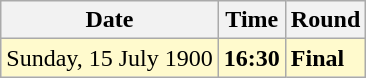<table class="wikitable">
<tr>
<th>Date</th>
<th>Time</th>
<th>Round</th>
</tr>
<tr style=background:lemonchiffon>
<td>Sunday, 15 July 1900</td>
<td><strong>16:30</strong></td>
<td><strong>Final</strong></td>
</tr>
</table>
